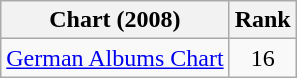<table class="wikitable sortable">
<tr>
<th>Chart (2008)</th>
<th>Rank</th>
</tr>
<tr>
<td><a href='#'>German Albums Chart</a></td>
<td style="text-align:center;">16</td>
</tr>
</table>
